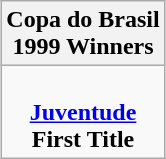<table class="wikitable" style="text-align: center; margin: 0 auto;">
<tr>
<th>Copa do Brasil<br>1999 Winners</th>
</tr>
<tr>
<td><br><strong><a href='#'>Juventude</a></strong><br><strong>First Title</strong></td>
</tr>
</table>
